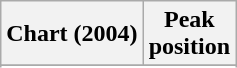<table class="wikitable plainrowheaders sortable" style="text-align:center;">
<tr>
<th scope="col">Chart (2004)</th>
<th scope="col">Peak<br>position</th>
</tr>
<tr>
</tr>
<tr>
</tr>
<tr>
</tr>
<tr>
</tr>
<tr>
</tr>
</table>
